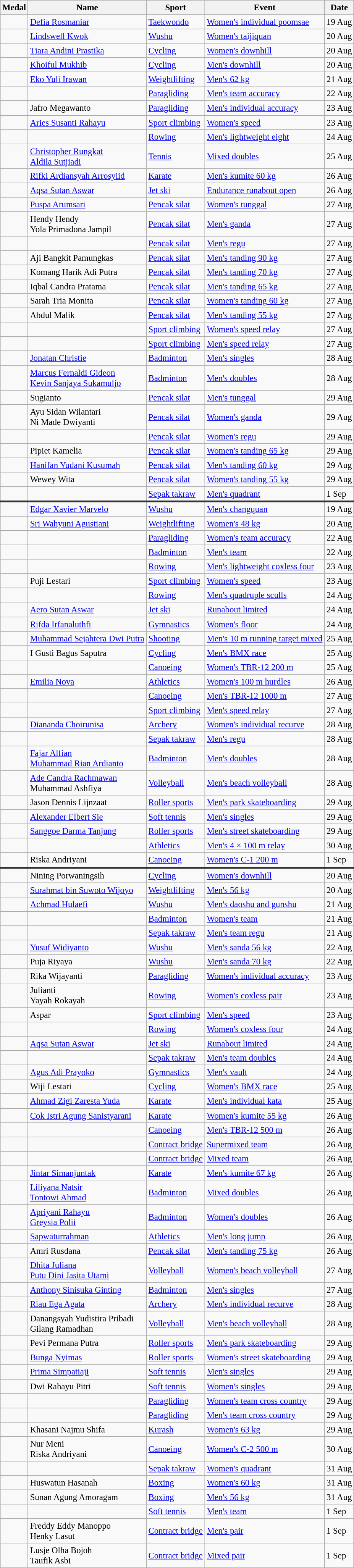<table class="wikitable sortable"  style="font-size:95%">
<tr>
<th>Medal</th>
<th>Name</th>
<th>Sport</th>
<th>Event</th>
<th>Date</th>
</tr>
<tr>
<td></td>
<td><a href='#'>Defia Rosmaniar</a></td>
<td><a href='#'>Taekwondo</a></td>
<td><a href='#'>Women's individual poomsae</a></td>
<td>19 Aug</td>
</tr>
<tr>
<td></td>
<td><a href='#'>Lindswell Kwok</a></td>
<td><a href='#'>Wushu</a></td>
<td><a href='#'>Women's taijiquan</a></td>
<td>20 Aug</td>
</tr>
<tr>
<td></td>
<td><a href='#'>Tiara Andini Prastika</a></td>
<td><a href='#'>Cycling</a></td>
<td><a href='#'>Women's downhill</a></td>
<td>20 Aug</td>
</tr>
<tr>
<td></td>
<td><a href='#'>Khoiful Mukhib</a></td>
<td><a href='#'>Cycling</a></td>
<td><a href='#'>Men's downhill</a></td>
<td>20 Aug</td>
</tr>
<tr>
<td></td>
<td><a href='#'>Eko Yuli Irawan</a></td>
<td><a href='#'>Weightlifting</a></td>
<td><a href='#'>Men's 62 kg</a></td>
<td>21 Aug</td>
</tr>
<tr>
<td></td>
<td></td>
<td><a href='#'>Paragliding</a></td>
<td><a href='#'>Men's team accuracy</a></td>
<td>22 Aug</td>
</tr>
<tr>
<td></td>
<td>Jafro Megawanto</td>
<td><a href='#'>Paragliding</a></td>
<td><a href='#'>Men's individual accuracy</a></td>
<td>23 Aug</td>
</tr>
<tr>
<td></td>
<td><a href='#'>Aries Susanti Rahayu</a></td>
<td><a href='#'>Sport climbing</a></td>
<td><a href='#'>Women's speed</a></td>
<td>23 Aug</td>
</tr>
<tr>
<td></td>
<td></td>
<td><a href='#'>Rowing</a></td>
<td><a href='#'>Men's lightweight eight</a></td>
<td>24 Aug</td>
</tr>
<tr>
<td></td>
<td><a href='#'>Christopher Rungkat</a><br><a href='#'>Aldila Sutjiadi</a></td>
<td><a href='#'>Tennis</a></td>
<td><a href='#'>Mixed doubles</a></td>
<td>25 Aug</td>
</tr>
<tr>
<td></td>
<td><a href='#'>Rifki Ardiansyah Arrosyiid</a></td>
<td><a href='#'>Karate</a></td>
<td><a href='#'>Men's kumite 60 kg</a></td>
<td>26 Aug</td>
</tr>
<tr>
<td></td>
<td><a href='#'>Aqsa Sutan Aswar</a></td>
<td><a href='#'>Jet ski</a></td>
<td><a href='#'>Endurance runabout open</a></td>
<td>26 Aug</td>
</tr>
<tr>
<td></td>
<td><a href='#'>Puspa Arumsari</a></td>
<td><a href='#'>Pencak silat</a></td>
<td><a href='#'>Women's tunggal</a></td>
<td>27 Aug</td>
</tr>
<tr>
<td></td>
<td>Hendy Hendy<br>Yola Primadona Jampil</td>
<td><a href='#'>Pencak silat</a></td>
<td><a href='#'>Men's ganda</a></td>
<td>27 Aug</td>
</tr>
<tr>
<td></td>
<td></td>
<td><a href='#'>Pencak silat</a></td>
<td><a href='#'>Men's regu</a></td>
<td>27 Aug</td>
</tr>
<tr>
<td></td>
<td>Aji Bangkit Pamungkas</td>
<td><a href='#'>Pencak silat</a></td>
<td><a href='#'>Men's tanding 90 kg</a></td>
<td>27 Aug</td>
</tr>
<tr>
<td></td>
<td>Komang Harik Adi Putra</td>
<td><a href='#'>Pencak silat</a></td>
<td><a href='#'>Men's tanding 70 kg</a></td>
<td>27 Aug</td>
</tr>
<tr>
<td></td>
<td>Iqbal Candra Pratama</td>
<td><a href='#'>Pencak silat</a></td>
<td><a href='#'>Men's tanding 65 kg</a></td>
<td>27 Aug</td>
</tr>
<tr>
<td></td>
<td>Sarah Tria Monita</td>
<td><a href='#'>Pencak silat</a></td>
<td><a href='#'>Women's tanding 60 kg</a></td>
<td>27 Aug</td>
</tr>
<tr>
<td></td>
<td>Abdul Malik</td>
<td><a href='#'>Pencak silat</a></td>
<td><a href='#'>Men's tanding 55 kg</a></td>
<td>27 Aug</td>
</tr>
<tr>
<td></td>
<td></td>
<td><a href='#'>Sport climbing</a></td>
<td><a href='#'>Women's speed relay</a></td>
<td>27 Aug</td>
</tr>
<tr>
<td></td>
<td></td>
<td><a href='#'>Sport climbing</a></td>
<td><a href='#'>Men's speed relay</a></td>
<td>27 Aug</td>
</tr>
<tr>
<td></td>
<td><a href='#'>Jonatan Christie</a></td>
<td><a href='#'>Badminton</a></td>
<td><a href='#'>Men's singles</a></td>
<td>28 Aug</td>
</tr>
<tr>
<td></td>
<td><a href='#'>Marcus Fernaldi Gideon</a><br><a href='#'>Kevin Sanjaya Sukamuljo</a></td>
<td><a href='#'>Badminton</a></td>
<td><a href='#'>Men's doubles</a></td>
<td>28 Aug</td>
</tr>
<tr>
<td></td>
<td>Sugianto</td>
<td><a href='#'>Pencak silat</a></td>
<td><a href='#'>Men's tunggal</a></td>
<td>29 Aug</td>
</tr>
<tr>
<td></td>
<td>Ayu Sidan Wilantari<br>Ni Made Dwiyanti</td>
<td><a href='#'>Pencak silat</a></td>
<td><a href='#'>Women's ganda</a></td>
<td>29 Aug</td>
</tr>
<tr>
<td></td>
<td></td>
<td><a href='#'>Pencak silat</a></td>
<td><a href='#'>Women's regu</a></td>
<td>29 Aug</td>
</tr>
<tr>
<td></td>
<td>Pipiet Kamelia</td>
<td><a href='#'>Pencak silat</a></td>
<td><a href='#'>Women's tanding 65 kg</a></td>
<td>29 Aug</td>
</tr>
<tr>
<td></td>
<td><a href='#'>Hanifan Yudani Kusumah</a></td>
<td><a href='#'>Pencak silat</a></td>
<td><a href='#'>Men's tanding 60 kg</a></td>
<td>29 Aug</td>
</tr>
<tr>
<td></td>
<td>Wewey Wita</td>
<td><a href='#'>Pencak silat</a></td>
<td><a href='#'>Women's tanding 55 kg</a></td>
<td>29 Aug</td>
</tr>
<tr>
<td></td>
<td></td>
<td><a href='#'>Sepak takraw</a></td>
<td><a href='#'>Men's quadrant</a></td>
<td>1 Sep</td>
</tr>
<tr style="border-top: 3px solid #333333;">
<td></td>
<td><a href='#'>Edgar Xavier Marvelo</a></td>
<td><a href='#'>Wushu</a></td>
<td><a href='#'>Men's changquan</a></td>
<td>19 Aug</td>
</tr>
<tr>
<td></td>
<td><a href='#'>Sri Wahyuni Agustiani</a></td>
<td><a href='#'>Weightlifting</a></td>
<td><a href='#'>Women's 48 kg</a></td>
<td>20 Aug</td>
</tr>
<tr>
<td></td>
<td></td>
<td><a href='#'>Paragliding</a></td>
<td><a href='#'>Women's team accuracy</a></td>
<td>22 Aug</td>
</tr>
<tr>
<td></td>
<td></td>
<td><a href='#'>Badminton</a></td>
<td><a href='#'>Men's team</a></td>
<td>22 Aug</td>
</tr>
<tr>
<td></td>
<td></td>
<td><a href='#'>Rowing</a></td>
<td><a href='#'>Men's lightweight coxless four</a></td>
<td>23 Aug</td>
</tr>
<tr>
<td></td>
<td>Puji Lestari</td>
<td><a href='#'>Sport climbing</a></td>
<td><a href='#'>Women's speed</a></td>
<td>23 Aug</td>
</tr>
<tr>
<td></td>
<td></td>
<td><a href='#'>Rowing</a></td>
<td><a href='#'>Men's quadruple sculls</a></td>
<td>24 Aug</td>
</tr>
<tr>
<td></td>
<td><a href='#'>Aero Sutan Aswar</a></td>
<td><a href='#'>Jet ski</a></td>
<td><a href='#'>Runabout limited</a></td>
<td>24 Aug</td>
</tr>
<tr>
<td></td>
<td><a href='#'>Rifda Irfanaluthfi</a></td>
<td><a href='#'>Gymnastics</a></td>
<td><a href='#'>Women's floor</a></td>
<td>24 Aug</td>
</tr>
<tr>
<td></td>
<td><a href='#'>Muhammad Sejahtera Dwi Putra</a></td>
<td><a href='#'>Shooting</a></td>
<td><a href='#'>Men's 10 m running target mixed</a></td>
<td>25 Aug</td>
</tr>
<tr>
<td></td>
<td>I Gusti Bagus Saputra</td>
<td><a href='#'>Cycling</a></td>
<td><a href='#'>Men's BMX race</a></td>
<td>25 Aug</td>
</tr>
<tr>
<td></td>
<td></td>
<td><a href='#'>Canoeing</a></td>
<td><a href='#'>Women's TBR-12 200 m</a></td>
<td>25 Aug</td>
</tr>
<tr>
<td></td>
<td><a href='#'>Emilia Nova</a></td>
<td><a href='#'>Athletics</a></td>
<td><a href='#'>Women's 100 m hurdles</a></td>
<td>26 Aug</td>
</tr>
<tr>
<td></td>
<td></td>
<td><a href='#'>Canoeing</a></td>
<td><a href='#'>Men's TBR-12 1000 m</a></td>
<td>27 Aug</td>
</tr>
<tr>
<td></td>
<td></td>
<td><a href='#'>Sport climbing</a></td>
<td><a href='#'>Men's speed relay</a></td>
<td>27 Aug</td>
</tr>
<tr>
<td></td>
<td><a href='#'>Diananda Choirunisa</a></td>
<td><a href='#'>Archery</a></td>
<td><a href='#'>Women's individual recurve</a></td>
<td>28 Aug</td>
</tr>
<tr>
<td></td>
<td></td>
<td><a href='#'>Sepak takraw</a></td>
<td><a href='#'>Men's regu</a></td>
<td>28 Aug</td>
</tr>
<tr>
<td></td>
<td><a href='#'>Fajar Alfian</a><br><a href='#'>Muhammad Rian Ardianto</a></td>
<td><a href='#'>Badminton</a></td>
<td><a href='#'>Men's doubles</a></td>
<td>28 Aug</td>
</tr>
<tr>
<td></td>
<td><a href='#'>Ade Candra Rachmawan</a><br>Muhammad Ashfiya</td>
<td><a href='#'>Volleyball</a></td>
<td><a href='#'>Men's beach volleyball</a></td>
<td>28 Aug</td>
</tr>
<tr>
<td></td>
<td>Jason Dennis Lijnzaat</td>
<td><a href='#'>Roller sports</a></td>
<td><a href='#'>Men's park skateboarding</a></td>
<td>29 Aug</td>
</tr>
<tr>
<td></td>
<td><a href='#'>Alexander Elbert Sie</a></td>
<td><a href='#'>Soft tennis</a></td>
<td><a href='#'>Men's singles</a></td>
<td>29 Aug</td>
</tr>
<tr>
<td></td>
<td><a href='#'>Sanggoe Darma Tanjung</a></td>
<td><a href='#'>Roller sports</a></td>
<td><a href='#'>Men's street skateboarding</a></td>
<td>29 Aug</td>
</tr>
<tr>
<td></td>
<td></td>
<td><a href='#'>Athletics</a></td>
<td><a href='#'>Men's 4 × 100 m relay</a></td>
<td>30 Aug</td>
</tr>
<tr>
<td></td>
<td>Riska Andriyani</td>
<td><a href='#'>Canoeing</a></td>
<td><a href='#'>Women's C-1 200 m</a></td>
<td>1 Sep</td>
</tr>
<tr style="border-top: 3px solid #333333;">
<td></td>
<td>Nining Porwaningsih</td>
<td><a href='#'>Cycling</a></td>
<td><a href='#'>Women's downhill</a></td>
<td>20 Aug</td>
</tr>
<tr>
<td></td>
<td><a href='#'>Surahmat bin Suwoto Wijoyo</a></td>
<td><a href='#'>Weightlifting</a></td>
<td><a href='#'>Men's 56 kg</a></td>
<td>20 Aug</td>
</tr>
<tr>
<td></td>
<td><a href='#'>Achmad Hulaefi</a></td>
<td><a href='#'>Wushu</a></td>
<td><a href='#'>Men's daoshu and gunshu</a></td>
<td>21 Aug</td>
</tr>
<tr>
<td></td>
<td></td>
<td><a href='#'>Badminton</a></td>
<td><a href='#'>Women's team</a></td>
<td>21 Aug</td>
</tr>
<tr>
<td></td>
<td></td>
<td><a href='#'>Sepak takraw</a></td>
<td><a href='#'>Men's team regu</a></td>
<td>21 Aug</td>
</tr>
<tr>
<td></td>
<td><a href='#'>Yusuf Widiyanto</a></td>
<td><a href='#'>Wushu</a></td>
<td><a href='#'>Men's sanda 56 kg</a></td>
<td>22 Aug</td>
</tr>
<tr>
<td></td>
<td>Puja Riyaya</td>
<td><a href='#'>Wushu</a></td>
<td><a href='#'>Men's sanda 70 kg</a></td>
<td>22 Aug</td>
</tr>
<tr>
<td></td>
<td>Rika Wijayanti</td>
<td><a href='#'>Paragliding</a></td>
<td><a href='#'>Women's individual accuracy</a></td>
<td>23 Aug</td>
</tr>
<tr>
<td></td>
<td>Julianti<br>Yayah Rokayah</td>
<td><a href='#'>Rowing</a></td>
<td><a href='#'>Women's coxless pair</a></td>
<td>23 Aug</td>
</tr>
<tr>
<td></td>
<td>Aspar</td>
<td><a href='#'>Sport climbing</a></td>
<td><a href='#'>Men's speed</a></td>
<td>23 Aug</td>
</tr>
<tr>
<td></td>
<td></td>
<td><a href='#'>Rowing</a></td>
<td><a href='#'>Women's coxless four</a></td>
<td>24 Aug</td>
</tr>
<tr>
<td></td>
<td><a href='#'>Aqsa Sutan Aswar</a></td>
<td><a href='#'>Jet ski</a></td>
<td><a href='#'>Runabout limited</a></td>
<td>24 Aug</td>
</tr>
<tr>
<td></td>
<td></td>
<td><a href='#'>Sepak takraw</a></td>
<td><a href='#'>Men's team doubles</a></td>
<td>24 Aug</td>
</tr>
<tr>
<td></td>
<td><a href='#'>Agus Adi Prayoko</a></td>
<td><a href='#'>Gymnastics</a></td>
<td><a href='#'>Men's vault</a></td>
<td>24 Aug</td>
</tr>
<tr>
<td></td>
<td>Wiji Lestari</td>
<td><a href='#'>Cycling</a></td>
<td><a href='#'>Women's BMX race</a></td>
<td>25 Aug</td>
</tr>
<tr>
<td></td>
<td><a href='#'>Ahmad Zigi Zaresta Yuda</a></td>
<td><a href='#'>Karate</a></td>
<td><a href='#'>Men's individual kata</a></td>
<td>25 Aug</td>
</tr>
<tr>
<td></td>
<td><a href='#'>Cok Istri Agung Sanistyarani</a></td>
<td><a href='#'>Karate</a></td>
<td><a href='#'>Women's kumite 55 kg</a></td>
<td>26 Aug</td>
</tr>
<tr>
<td></td>
<td></td>
<td><a href='#'>Canoeing</a></td>
<td><a href='#'>Men's TBR-12 500 m</a></td>
<td>26 Aug</td>
</tr>
<tr>
<td></td>
<td></td>
<td><a href='#'>Contract bridge</a></td>
<td><a href='#'>Supermixed team</a></td>
<td>26 Aug</td>
</tr>
<tr>
<td></td>
<td></td>
<td><a href='#'>Contract bridge</a></td>
<td><a href='#'>Mixed team</a></td>
<td>26 Aug</td>
</tr>
<tr>
<td></td>
<td><a href='#'>Jintar Simanjuntak</a></td>
<td><a href='#'>Karate</a></td>
<td><a href='#'>Men's kumite 67 kg</a></td>
<td>26 Aug</td>
</tr>
<tr>
<td></td>
<td><a href='#'>Liliyana Natsir</a><br><a href='#'>Tontowi Ahmad</a></td>
<td><a href='#'>Badminton</a></td>
<td><a href='#'>Mixed doubles</a></td>
<td>26 Aug</td>
</tr>
<tr>
<td></td>
<td><a href='#'>Apriyani Rahayu</a><br><a href='#'>Greysia Polii</a></td>
<td><a href='#'>Badminton</a></td>
<td><a href='#'>Women's doubles</a></td>
<td>26 Aug</td>
</tr>
<tr>
<td></td>
<td><a href='#'>Sapwaturrahman</a></td>
<td><a href='#'>Athletics</a></td>
<td><a href='#'>Men's long jump</a></td>
<td>26 Aug</td>
</tr>
<tr>
<td></td>
<td>Amri Rusdana</td>
<td><a href='#'>Pencak silat</a></td>
<td><a href='#'>Men's tanding 75 kg</a></td>
<td>26 Aug</td>
</tr>
<tr>
<td></td>
<td><a href='#'>Dhita Juliana</a><br><a href='#'>Putu Dini Jasita Utami</a></td>
<td><a href='#'>Volleyball</a></td>
<td><a href='#'>Women's beach volleyball</a></td>
<td>27 Aug</td>
</tr>
<tr>
<td></td>
<td><a href='#'>Anthony Sinisuka Ginting</a></td>
<td><a href='#'>Badminton</a></td>
<td><a href='#'>Men's singles</a></td>
<td>27 Aug</td>
</tr>
<tr>
<td></td>
<td><a href='#'>Riau Ega Agata</a></td>
<td><a href='#'>Archery</a></td>
<td><a href='#'>Men's individual recurve</a></td>
<td>28 Aug</td>
</tr>
<tr>
<td></td>
<td>Danangsyah Yudistira Pribadi<br>Gilang Ramadhan</td>
<td><a href='#'>Volleyball</a></td>
<td><a href='#'>Men's beach volleyball</a></td>
<td>28 Aug</td>
</tr>
<tr>
<td></td>
<td>Pevi Permana Putra</td>
<td><a href='#'>Roller sports</a></td>
<td><a href='#'>Men's park skateboarding</a></td>
<td>29 Aug</td>
</tr>
<tr>
<td></td>
<td><a href='#'>Bunga Nyimas</a></td>
<td><a href='#'>Roller sports</a></td>
<td><a href='#'>Women's street skateboarding</a></td>
<td>29 Aug</td>
</tr>
<tr>
<td></td>
<td><a href='#'>Prima Simpatiaji</a></td>
<td><a href='#'>Soft tennis</a></td>
<td><a href='#'>Men's singles</a></td>
<td>29 Aug</td>
</tr>
<tr>
<td></td>
<td>Dwi Rahayu Pitri</td>
<td><a href='#'>Soft tennis</a></td>
<td><a href='#'>Women's singles</a></td>
<td>29 Aug</td>
</tr>
<tr>
<td></td>
<td></td>
<td><a href='#'>Paragliding</a></td>
<td><a href='#'>Women's team cross country</a></td>
<td>29 Aug</td>
</tr>
<tr>
<td></td>
<td></td>
<td><a href='#'>Paragliding</a></td>
<td><a href='#'>Men's team cross country</a></td>
<td>29 Aug</td>
</tr>
<tr>
<td></td>
<td>Khasani Najmu Shifa</td>
<td><a href='#'>Kurash</a></td>
<td><a href='#'>Women's 63 kg</a></td>
<td>29 Aug</td>
</tr>
<tr>
<td></td>
<td>Nur Meni<br>Riska Andriyani</td>
<td><a href='#'>Canoeing</a></td>
<td><a href='#'>Women's C-2 500 m</a></td>
<td>30 Aug</td>
</tr>
<tr>
<td></td>
<td></td>
<td><a href='#'>Sepak takraw</a></td>
<td><a href='#'>Women's quadrant</a></td>
<td>31 Aug</td>
</tr>
<tr>
<td></td>
<td>Huswatun Hasanah</td>
<td><a href='#'>Boxing</a></td>
<td><a href='#'>Women's 60 kg</a></td>
<td>31 Aug</td>
</tr>
<tr>
<td></td>
<td>Sunan Agung Amoragam</td>
<td><a href='#'>Boxing</a></td>
<td><a href='#'>Men's 56 kg</a></td>
<td>31 Aug</td>
</tr>
<tr>
<td></td>
<td></td>
<td><a href='#'>Soft tennis</a></td>
<td><a href='#'>Men's team</a></td>
<td>1 Sep</td>
</tr>
<tr>
<td></td>
<td>Freddy Eddy Manoppo<br>Henky Lasut</td>
<td><a href='#'>Contract bridge</a></td>
<td><a href='#'>Men's pair</a></td>
<td>1 Sep</td>
</tr>
<tr>
<td></td>
<td>Lusje Olha Bojoh<br>Taufik Asbi</td>
<td><a href='#'>Contract bridge</a></td>
<td><a href='#'>Mixed pair</a></td>
<td>1 Sep</td>
</tr>
</table>
